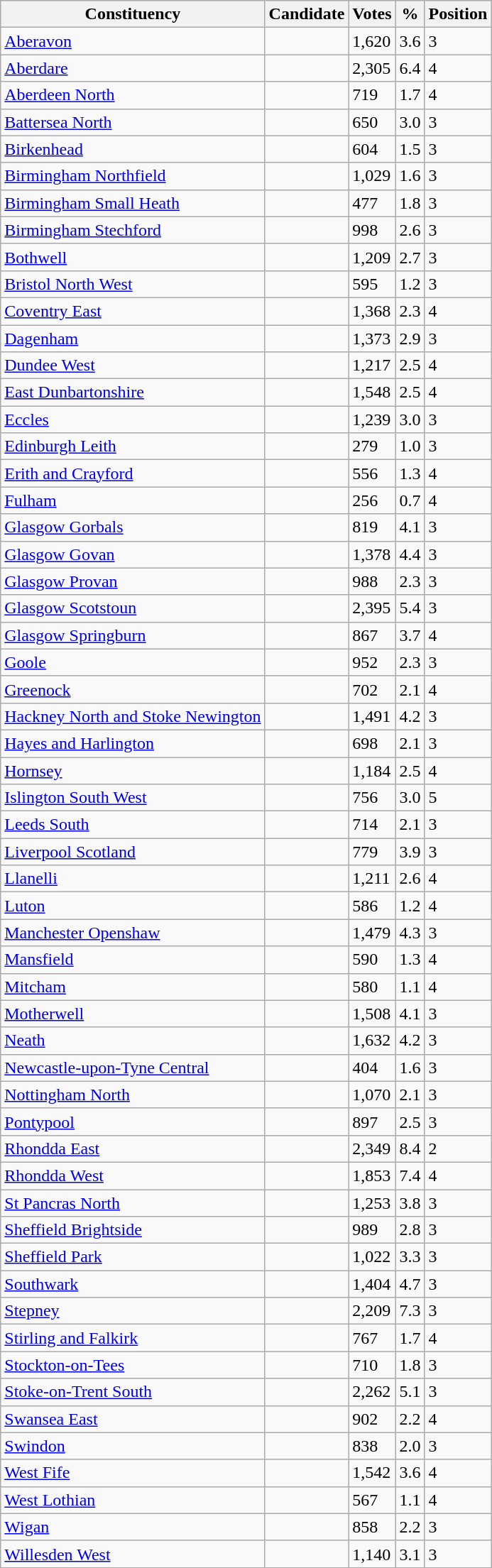<table class="wikitable sortable">
<tr>
<th>Constituency</th>
<th>Candidate</th>
<th>Votes</th>
<th>%</th>
<th>Position</th>
</tr>
<tr>
<td><a href='#'>Aberavon</a></td>
<td></td>
<td>1,620</td>
<td>3.6</td>
<td>3</td>
</tr>
<tr>
<td><a href='#'>Aberdare</a></td>
<td></td>
<td>2,305</td>
<td>6.4</td>
<td>4</td>
</tr>
<tr>
<td><a href='#'>Aberdeen North</a></td>
<td></td>
<td>719</td>
<td>1.7</td>
<td>4</td>
</tr>
<tr>
<td><a href='#'>Battersea North</a></td>
<td></td>
<td>650</td>
<td>3.0</td>
<td>3</td>
</tr>
<tr>
<td><a href='#'>Birkenhead</a></td>
<td></td>
<td>604</td>
<td>1.5</td>
<td>3</td>
</tr>
<tr>
<td><a href='#'>Birmingham Northfield</a></td>
<td></td>
<td>1,029</td>
<td>1.6</td>
<td>3</td>
</tr>
<tr>
<td><a href='#'>Birmingham Small Heath</a></td>
<td></td>
<td>477</td>
<td>1.8</td>
<td>3</td>
</tr>
<tr>
<td><a href='#'>Birmingham Stechford</a></td>
<td></td>
<td>998</td>
<td>2.6</td>
<td>3</td>
</tr>
<tr>
<td><a href='#'>Bothwell</a></td>
<td></td>
<td>1,209</td>
<td>2.7</td>
<td>3</td>
</tr>
<tr>
<td><a href='#'>Bristol North West</a></td>
<td></td>
<td>595</td>
<td>1.2</td>
<td>3</td>
</tr>
<tr>
<td><a href='#'>Coventry East</a></td>
<td></td>
<td>1,368</td>
<td>2.3</td>
<td>4</td>
</tr>
<tr>
<td><a href='#'>Dagenham</a></td>
<td></td>
<td>1,373</td>
<td>2.9</td>
<td>3</td>
</tr>
<tr>
<td><a href='#'>Dundee West</a></td>
<td></td>
<td>1,217</td>
<td>2.5</td>
<td>4</td>
</tr>
<tr>
<td><a href='#'>East Dunbartonshire</a></td>
<td></td>
<td>1,548</td>
<td>2.5</td>
<td>4</td>
</tr>
<tr>
<td><a href='#'>Eccles</a></td>
<td></td>
<td>1,239</td>
<td>3.0</td>
<td>3</td>
</tr>
<tr>
<td><a href='#'>Edinburgh Leith</a></td>
<td></td>
<td>279</td>
<td>1.0</td>
<td>3</td>
</tr>
<tr>
<td><a href='#'>Erith and Crayford</a></td>
<td></td>
<td>556</td>
<td>1.3</td>
<td>4</td>
</tr>
<tr>
<td><a href='#'>Fulham</a></td>
<td></td>
<td>256</td>
<td>0.7</td>
<td>4</td>
</tr>
<tr>
<td><a href='#'>Glasgow Gorbals</a></td>
<td></td>
<td>819</td>
<td>4.1</td>
<td>3</td>
</tr>
<tr>
<td><a href='#'>Glasgow Govan</a></td>
<td></td>
<td>1,378</td>
<td>4.4</td>
<td>3</td>
</tr>
<tr>
<td><a href='#'>Glasgow Provan</a></td>
<td></td>
<td>988</td>
<td>2.3</td>
<td>3</td>
</tr>
<tr>
<td><a href='#'>Glasgow Scotstoun</a></td>
<td></td>
<td>2,395</td>
<td>5.4</td>
<td>3</td>
</tr>
<tr>
<td><a href='#'>Glasgow Springburn</a></td>
<td></td>
<td>867</td>
<td>3.7</td>
<td>4</td>
</tr>
<tr>
<td><a href='#'>Goole</a></td>
<td></td>
<td>952</td>
<td>2.3</td>
<td>3</td>
</tr>
<tr>
<td><a href='#'>Greenock</a></td>
<td></td>
<td>702</td>
<td>2.1</td>
<td>4</td>
</tr>
<tr>
<td><a href='#'>Hackney North and Stoke Newington</a></td>
<td></td>
<td>1,491</td>
<td>4.2</td>
<td>3</td>
</tr>
<tr>
<td><a href='#'>Hayes and Harlington</a></td>
<td></td>
<td>698</td>
<td>2.1</td>
<td>3</td>
</tr>
<tr>
<td><a href='#'>Hornsey</a></td>
<td></td>
<td>1,184</td>
<td>2.5</td>
<td>4</td>
</tr>
<tr>
<td><a href='#'>Islington South West</a></td>
<td></td>
<td>756</td>
<td>3.0</td>
<td>5</td>
</tr>
<tr>
<td><a href='#'>Leeds South</a></td>
<td></td>
<td>714</td>
<td>2.1</td>
<td>3</td>
</tr>
<tr>
<td><a href='#'>Liverpool Scotland</a></td>
<td></td>
<td>779</td>
<td>3.9</td>
<td>3</td>
</tr>
<tr>
<td><a href='#'>Llanelli</a></td>
<td></td>
<td>1,211</td>
<td>2.6</td>
<td>4</td>
</tr>
<tr>
<td><a href='#'>Luton</a></td>
<td></td>
<td>586</td>
<td>1.2</td>
<td>4</td>
</tr>
<tr>
<td><a href='#'>Manchester Openshaw</a></td>
<td></td>
<td>1,479</td>
<td>4.3</td>
<td>3</td>
</tr>
<tr>
<td><a href='#'>Mansfield</a></td>
<td></td>
<td>590</td>
<td>1.3</td>
<td>4</td>
</tr>
<tr>
<td><a href='#'>Mitcham</a></td>
<td></td>
<td>580</td>
<td>1.1</td>
<td>4</td>
</tr>
<tr>
<td><a href='#'>Motherwell</a></td>
<td></td>
<td>1,508</td>
<td>4.1</td>
<td>3</td>
</tr>
<tr>
<td><a href='#'>Neath</a></td>
<td></td>
<td>1,632</td>
<td>4.2</td>
<td>3</td>
</tr>
<tr>
<td><a href='#'>Newcastle-upon-Tyne Central</a></td>
<td></td>
<td>404</td>
<td>1.6</td>
<td>3</td>
</tr>
<tr>
<td><a href='#'>Nottingham North</a></td>
<td></td>
<td>1,070</td>
<td>2.1</td>
<td>3</td>
</tr>
<tr>
<td><a href='#'>Pontypool</a></td>
<td></td>
<td>897</td>
<td>2.5</td>
<td>3</td>
</tr>
<tr>
<td><a href='#'>Rhondda East</a></td>
<td></td>
<td>2,349</td>
<td>8.4</td>
<td>2</td>
</tr>
<tr>
<td><a href='#'>Rhondda West</a></td>
<td></td>
<td>1,853</td>
<td>7.4</td>
<td>4</td>
</tr>
<tr>
<td><a href='#'>St Pancras North</a></td>
<td></td>
<td>1,253</td>
<td>3.8</td>
<td>3</td>
</tr>
<tr>
<td><a href='#'>Sheffield Brightside</a></td>
<td></td>
<td>989</td>
<td>2.8</td>
<td>3</td>
</tr>
<tr>
<td><a href='#'>Sheffield Park</a></td>
<td></td>
<td>1,022</td>
<td>3.3</td>
<td>3</td>
</tr>
<tr>
<td><a href='#'>Southwark</a></td>
<td></td>
<td>1,404</td>
<td>4.7</td>
<td>3</td>
</tr>
<tr>
<td><a href='#'>Stepney</a></td>
<td></td>
<td>2,209</td>
<td>7.3</td>
<td>3</td>
</tr>
<tr>
<td><a href='#'>Stirling and Falkirk</a></td>
<td></td>
<td>767</td>
<td>1.7</td>
<td>4</td>
</tr>
<tr>
<td><a href='#'>Stockton-on-Tees</a></td>
<td></td>
<td>710</td>
<td>1.8</td>
<td>3</td>
</tr>
<tr>
<td><a href='#'>Stoke-on-Trent South</a></td>
<td></td>
<td>2,262</td>
<td>5.1</td>
<td>3</td>
</tr>
<tr>
<td><a href='#'>Swansea East</a></td>
<td></td>
<td>902</td>
<td>2.2</td>
<td>4</td>
</tr>
<tr>
<td><a href='#'>Swindon</a></td>
<td></td>
<td>838</td>
<td>2.0</td>
<td>3</td>
</tr>
<tr>
<td><a href='#'>West Fife</a></td>
<td></td>
<td>1,542</td>
<td>3.6</td>
<td>4</td>
</tr>
<tr>
<td><a href='#'>West Lothian</a></td>
<td></td>
<td>567</td>
<td>1.1</td>
<td>4</td>
</tr>
<tr>
<td><a href='#'>Wigan</a></td>
<td></td>
<td>858</td>
<td>2.2</td>
<td>3</td>
</tr>
<tr>
<td><a href='#'>Willesden West</a></td>
<td></td>
<td>1,140</td>
<td>3.1</td>
<td>3</td>
</tr>
</table>
